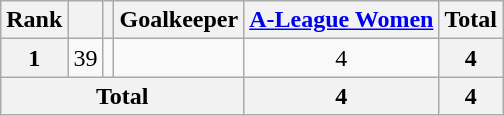<table class="wikitable" style="text-align:center">
<tr>
<th>Rank</th>
<th></th>
<th></th>
<th>Goalkeeper</th>
<th><a href='#'>A-League Women</a></th>
<th>Total</th>
</tr>
<tr>
<th>1</th>
<td>39</td>
<td></td>
<td align="left"></td>
<td>4</td>
<th>4</th>
</tr>
<tr>
<th colspan="4">Total</th>
<th>4</th>
<th>4</th>
</tr>
</table>
